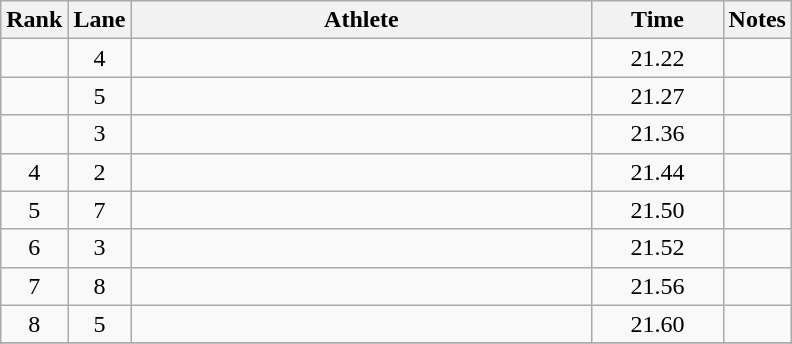<table class="wikitable" style="text-align:center">
<tr>
<th>Rank</th>
<th>Lane</th>
<th width=300>Athlete</th>
<th width=80>Time</th>
<th>Notes</th>
</tr>
<tr>
<td></td>
<td>4</td>
<td align=left></td>
<td>21.22</td>
<td></td>
</tr>
<tr>
<td></td>
<td>5</td>
<td align=left></td>
<td>21.27</td>
<td></td>
</tr>
<tr>
<td></td>
<td>3</td>
<td align=left></td>
<td>21.36</td>
<td></td>
</tr>
<tr>
<td>4</td>
<td>2</td>
<td align=left></td>
<td>21.44</td>
<td></td>
</tr>
<tr>
<td>5</td>
<td>7</td>
<td align=left></td>
<td>21.50</td>
<td></td>
</tr>
<tr>
<td>6</td>
<td>3</td>
<td align=left></td>
<td>21.52</td>
<td></td>
</tr>
<tr>
<td>7</td>
<td>8</td>
<td align=left></td>
<td>21.56</td>
<td></td>
</tr>
<tr>
<td>8</td>
<td>5</td>
<td align=left></td>
<td>21.60</td>
<td></td>
</tr>
<tr>
</tr>
</table>
